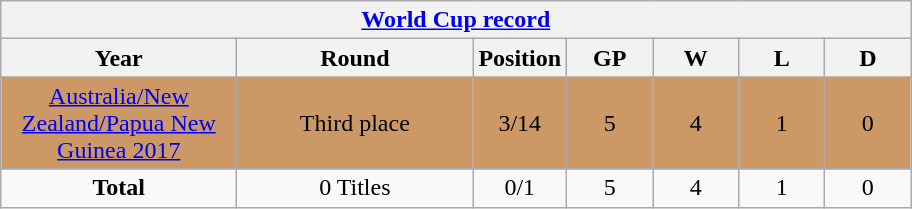<table class="wikitable" style="text-align: center;">
<tr>
<th colspan=9><a href='#'>World Cup record</a></th>
</tr>
<tr>
<th width=150>Year</th>
<th width=150>Round</th>
<th width=50>Position</th>
<th width=50>GP</th>
<th width=50>W</th>
<th width=50>L</th>
<th width=50>D</th>
</tr>
<tr bgcolor=cc9966>
<td><a href='#'>Australia/New Zealand/Papua New Guinea 2017</a></td>
<td>Third place</td>
<td>3/14</td>
<td>5</td>
<td>4</td>
<td>1</td>
<td>0</td>
</tr>
<tr>
<td><strong>Total</strong></td>
<td>0 Titles</td>
<td>0/1</td>
<td>5</td>
<td>4</td>
<td>1</td>
<td>0</td>
</tr>
</table>
